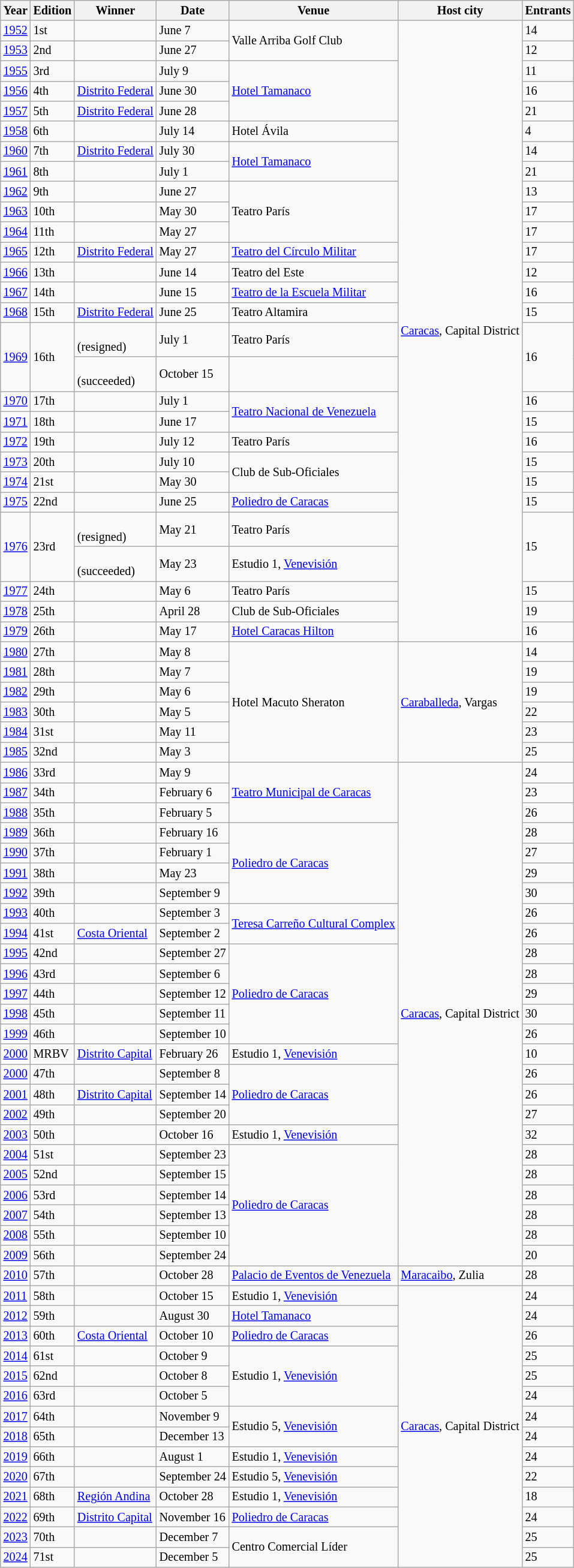<table class="wikitable sortable" style="font-size: 84%;">
<tr>
<th>Year</th>
<th>Edition</th>
<th>Winner</th>
<th>Date</th>
<th>Venue</th>
<th>Host city</th>
<th>Entrants</th>
</tr>
<tr>
<td><a href='#'>1952</a></td>
<td>1st</td>
<td></td>
<td>June 7</td>
<td rowspan="2">Valle Arriba Golf Club</td>
<td rowspan="28"><a href='#'>Caracas</a>, Capital District</td>
<td>14</td>
</tr>
<tr>
<td><a href='#'>1953</a></td>
<td>2nd</td>
<td></td>
<td>June 27</td>
<td>12</td>
</tr>
<tr>
<td><a href='#'>1955</a></td>
<td>3rd</td>
<td></td>
<td>July 9</td>
<td rowspan="3"><a href='#'>Hotel Tamanaco</a></td>
<td>11</td>
</tr>
<tr>
<td><a href='#'>1956</a></td>
<td>4th</td>
<td> <a href='#'>Distrito Federal</a></td>
<td>June 30</td>
<td>16</td>
</tr>
<tr>
<td><a href='#'>1957</a></td>
<td>5th</td>
<td> <a href='#'>Distrito Federal</a></td>
<td>June 28</td>
<td>21</td>
</tr>
<tr>
<td><a href='#'>1958</a></td>
<td>6th</td>
<td></td>
<td>July 14</td>
<td>Hotel Ávila</td>
<td>4</td>
</tr>
<tr>
<td><a href='#'>1960</a></td>
<td>7th</td>
<td> <a href='#'>Distrito Federal</a></td>
<td>July 30</td>
<td rowspan="2"><a href='#'>Hotel Tamanaco</a></td>
<td>14</td>
</tr>
<tr>
<td><a href='#'>1961</a></td>
<td>8th</td>
<td></td>
<td>July 1</td>
<td>21</td>
</tr>
<tr>
<td><a href='#'>1962</a></td>
<td>9th</td>
<td></td>
<td>June 27</td>
<td rowspan="3">Teatro París</td>
<td>13</td>
</tr>
<tr>
<td><a href='#'>1963</a></td>
<td>10th</td>
<td></td>
<td>May 30</td>
<td>17</td>
</tr>
<tr>
<td><a href='#'>1964</a></td>
<td>11th</td>
<td></td>
<td>May 27</td>
<td>17</td>
</tr>
<tr>
<td><a href='#'>1965</a></td>
<td>12th</td>
<td> <a href='#'>Distrito Federal</a></td>
<td>May 27</td>
<td><a href='#'>Teatro del Círculo Militar</a></td>
<td>17</td>
</tr>
<tr>
<td><a href='#'>1966</a></td>
<td>13th</td>
<td></td>
<td>June 14</td>
<td>Teatro del Este</td>
<td>12</td>
</tr>
<tr>
<td><a href='#'>1967</a></td>
<td>14th</td>
<td></td>
<td>June 15</td>
<td><a href='#'>Teatro de la Escuela Militar</a></td>
<td>16</td>
</tr>
<tr>
<td><a href='#'>1968</a></td>
<td>15th</td>
<td> <a href='#'>Distrito Federal</a></td>
<td>June 25</td>
<td>Teatro Altamira</td>
<td>15</td>
</tr>
<tr>
<td rowspan="2"><a href='#'>1969</a></td>
<td rowspan="2">16th</td>
<td><br>(resigned)</td>
<td>July 1</td>
<td>Teatro París</td>
<td rowspan="2">16</td>
</tr>
<tr>
<td><br>(succeeded)</td>
<td>October 15</td>
<td></td>
</tr>
<tr>
<td><a href='#'>1970</a></td>
<td>17th</td>
<td></td>
<td>July 1</td>
<td rowspan="2"><a href='#'>Teatro Nacional de Venezuela</a></td>
<td>16</td>
</tr>
<tr>
<td><a href='#'>1971</a></td>
<td>18th</td>
<td></td>
<td>June 17</td>
<td>15</td>
</tr>
<tr>
<td><a href='#'>1972</a></td>
<td>19th</td>
<td></td>
<td>July 12</td>
<td>Teatro París</td>
<td>16</td>
</tr>
<tr>
<td><a href='#'>1973</a></td>
<td>20th</td>
<td></td>
<td>July 10</td>
<td rowspan="2">Club de Sub-Oficiales</td>
<td>15</td>
</tr>
<tr>
<td><a href='#'>1974</a></td>
<td>21st</td>
<td></td>
<td>May 30</td>
<td>15</td>
</tr>
<tr>
<td><a href='#'>1975</a></td>
<td>22nd</td>
<td></td>
<td>June 25</td>
<td><a href='#'>Poliedro de Caracas</a></td>
<td>15</td>
</tr>
<tr>
<td rowspan="2"><a href='#'>1976</a></td>
<td rowspan="2">23rd</td>
<td><br>(resigned)</td>
<td>May 21</td>
<td>Teatro París</td>
<td rowspan="2">15</td>
</tr>
<tr>
<td><br>(succeeded)</td>
<td>May 23</td>
<td>Estudio 1, <a href='#'>Venevisión</a></td>
</tr>
<tr>
<td><a href='#'>1977</a></td>
<td>24th</td>
<td></td>
<td>May 6</td>
<td>Teatro París</td>
<td>15</td>
</tr>
<tr>
<td><a href='#'>1978</a></td>
<td>25th</td>
<td></td>
<td>April 28</td>
<td>Club de Sub-Oficiales</td>
<td>19</td>
</tr>
<tr>
<td><a href='#'>1979</a></td>
<td>26th</td>
<td></td>
<td>May 17</td>
<td><a href='#'>Hotel Caracas Hilton</a></td>
<td>16</td>
</tr>
<tr>
<td><a href='#'>1980</a></td>
<td>27th</td>
<td></td>
<td>May 8</td>
<td rowspan="6">Hotel Macuto Sheraton</td>
<td rowspan="6"><a href='#'>Caraballeda</a>, Vargas</td>
<td>14</td>
</tr>
<tr>
<td><a href='#'>1981</a></td>
<td>28th</td>
<td></td>
<td>May 7</td>
<td>19</td>
</tr>
<tr>
<td><a href='#'>1982</a></td>
<td>29th</td>
<td></td>
<td>May 6</td>
<td>19</td>
</tr>
<tr>
<td><a href='#'>1983</a></td>
<td>30th</td>
<td></td>
<td>May 5</td>
<td>22</td>
</tr>
<tr>
<td><a href='#'>1984</a></td>
<td>31st</td>
<td></td>
<td>May 11</td>
<td>23</td>
</tr>
<tr>
<td><a href='#'>1985</a></td>
<td>32nd</td>
<td></td>
<td>May 3</td>
<td>25</td>
</tr>
<tr>
<td><a href='#'>1986</a></td>
<td>33rd</td>
<td></td>
<td>May 9</td>
<td rowspan="3"><a href='#'>Teatro Municipal de Caracas</a></td>
<td rowspan="25"><a href='#'>Caracas</a>, Capital District</td>
<td>24</td>
</tr>
<tr>
<td><a href='#'>1987</a></td>
<td>34th</td>
<td></td>
<td>February 6</td>
<td>23</td>
</tr>
<tr>
<td><a href='#'>1988</a></td>
<td>35th</td>
<td></td>
<td>February 5</td>
<td>26</td>
</tr>
<tr>
<td><a href='#'>1989</a></td>
<td>36th</td>
<td></td>
<td>February 16</td>
<td rowspan="4"><a href='#'>Poliedro de Caracas</a></td>
<td>28</td>
</tr>
<tr>
<td><a href='#'>1990</a></td>
<td>37th</td>
<td></td>
<td>February 1</td>
<td>27</td>
</tr>
<tr>
<td><a href='#'>1991</a></td>
<td>38th</td>
<td></td>
<td>May 23</td>
<td>29</td>
</tr>
<tr>
<td><a href='#'>1992</a></td>
<td>39th</td>
<td></td>
<td>September 9</td>
<td>30</td>
</tr>
<tr>
<td><a href='#'>1993</a></td>
<td>40th</td>
<td></td>
<td>September 3</td>
<td rowspan="2"><a href='#'>Teresa Carreño Cultural Complex</a></td>
<td>26</td>
</tr>
<tr>
<td><a href='#'>1994</a></td>
<td>41st</td>
<td> <a href='#'>Costa Oriental</a></td>
<td>September 2</td>
<td>26</td>
</tr>
<tr>
<td><a href='#'>1995</a></td>
<td>42nd</td>
<td></td>
<td>September 27</td>
<td rowspan="5"><a href='#'>Poliedro de Caracas</a></td>
<td>28</td>
</tr>
<tr>
<td><a href='#'>1996</a></td>
<td>43rd</td>
<td></td>
<td>September 6</td>
<td>28</td>
</tr>
<tr>
<td><a href='#'>1997</a></td>
<td>44th</td>
<td></td>
<td>September 12</td>
<td>29</td>
</tr>
<tr>
<td><a href='#'>1998</a></td>
<td>45th</td>
<td></td>
<td>September 11</td>
<td>30</td>
</tr>
<tr>
<td><a href='#'>1999</a></td>
<td>46th</td>
<td></td>
<td>September 10</td>
<td>26</td>
</tr>
<tr>
<td><a href='#'>2000</a></td>
<td>MRBV</td>
<td> <a href='#'>Distrito Capital</a></td>
<td>February 26</td>
<td>Estudio 1, <a href='#'>Venevisión</a></td>
<td>10</td>
</tr>
<tr>
<td><a href='#'>2000</a></td>
<td>47th</td>
<td></td>
<td>September 8</td>
<td rowspan="3"><a href='#'>Poliedro de Caracas</a></td>
<td>26</td>
</tr>
<tr>
<td><a href='#'>2001</a></td>
<td>48th</td>
<td> <a href='#'>Distrito Capital</a></td>
<td>September 14</td>
<td>26</td>
</tr>
<tr>
<td><a href='#'>2002</a></td>
<td>49th</td>
<td></td>
<td>September 20</td>
<td>27</td>
</tr>
<tr>
<td><a href='#'>2003</a></td>
<td>50th</td>
<td></td>
<td>October 16</td>
<td>Estudio 1, <a href='#'>Venevisión</a></td>
<td>32</td>
</tr>
<tr>
<td><a href='#'>2004</a></td>
<td>51st</td>
<td></td>
<td>September 23</td>
<td rowspan="6"><a href='#'>Poliedro de Caracas</a></td>
<td>28</td>
</tr>
<tr>
<td><a href='#'>2005</a></td>
<td>52nd</td>
<td></td>
<td>September 15</td>
<td>28</td>
</tr>
<tr>
<td><a href='#'>2006</a></td>
<td>53rd</td>
<td></td>
<td>September 14</td>
<td>28</td>
</tr>
<tr>
<td><a href='#'>2007</a></td>
<td>54th</td>
<td></td>
<td>September 13</td>
<td>28</td>
</tr>
<tr>
<td><a href='#'>2008</a></td>
<td>55th</td>
<td></td>
<td>September 10</td>
<td>28</td>
</tr>
<tr>
<td><a href='#'>2009</a></td>
<td>56th</td>
<td></td>
<td>September 24</td>
<td>20</td>
</tr>
<tr>
<td><a href='#'>2010</a></td>
<td>57th</td>
<td></td>
<td>October 28</td>
<td><a href='#'>Palacio de Eventos de Venezuela</a></td>
<td><a href='#'>Maracaibo</a>, Zulia</td>
<td>28</td>
</tr>
<tr>
<td><a href='#'>2011</a></td>
<td>58th</td>
<td></td>
<td>October 15</td>
<td>Estudio 1, <a href='#'>Venevisión</a></td>
<td rowspan="14"><a href='#'>Caracas</a>, Capital District</td>
<td>24</td>
</tr>
<tr>
<td><a href='#'>2012</a></td>
<td>59th</td>
<td></td>
<td>August 30</td>
<td><a href='#'>Hotel Tamanaco</a></td>
<td>24</td>
</tr>
<tr>
<td><a href='#'>2013</a></td>
<td>60th</td>
<td> <a href='#'>Costa Oriental</a></td>
<td>October 10</td>
<td><a href='#'>Poliedro de Caracas</a></td>
<td>26</td>
</tr>
<tr>
<td><a href='#'>2014</a></td>
<td>61st</td>
<td></td>
<td>October 9</td>
<td rowspan="3">Estudio 1, <a href='#'>Venevisión</a></td>
<td>25</td>
</tr>
<tr>
<td><a href='#'>2015</a></td>
<td>62nd</td>
<td></td>
<td>October 8</td>
<td>25</td>
</tr>
<tr>
<td><a href='#'>2016</a></td>
<td>63rd</td>
<td></td>
<td>October 5</td>
<td>24</td>
</tr>
<tr>
<td><a href='#'>2017</a></td>
<td>64th</td>
<td></td>
<td>November 9</td>
<td rowspan="2">Estudio 5, <a href='#'>Venevisión</a></td>
<td>24</td>
</tr>
<tr>
<td><a href='#'>2018</a></td>
<td>65th</td>
<td></td>
<td>December 13</td>
<td>24</td>
</tr>
<tr>
<td><a href='#'>2019</a></td>
<td>66th</td>
<td></td>
<td>August 1</td>
<td>Estudio 1, <a href='#'>Venevisión</a></td>
<td>24</td>
</tr>
<tr>
<td><a href='#'>2020</a></td>
<td>67th</td>
<td></td>
<td>September 24</td>
<td>Estudio 5, <a href='#'>Venevisión</a></td>
<td>22</td>
</tr>
<tr>
<td><a href='#'>2021</a></td>
<td>68th</td>
<td><em></em> <a href='#'>Región Andina</a></td>
<td>October 28</td>
<td>Estudio 1, <a href='#'>Venevisión</a></td>
<td>18</td>
</tr>
<tr>
<td><a href='#'>2022</a></td>
<td>69th</td>
<td> <a href='#'>Distrito Capital</a></td>
<td>November 16</td>
<td><a href='#'>Poliedro de Caracas</a></td>
<td>24</td>
</tr>
<tr>
<td><a href='#'>2023</a></td>
<td>70th</td>
<td></td>
<td>December 7</td>
<td rowspan="2">Centro Comercial Líder</td>
<td>25</td>
</tr>
<tr>
<td><a href='#'>2024</a></td>
<td>71st</td>
<td></td>
<td>December 5</td>
<td>25</td>
</tr>
</table>
